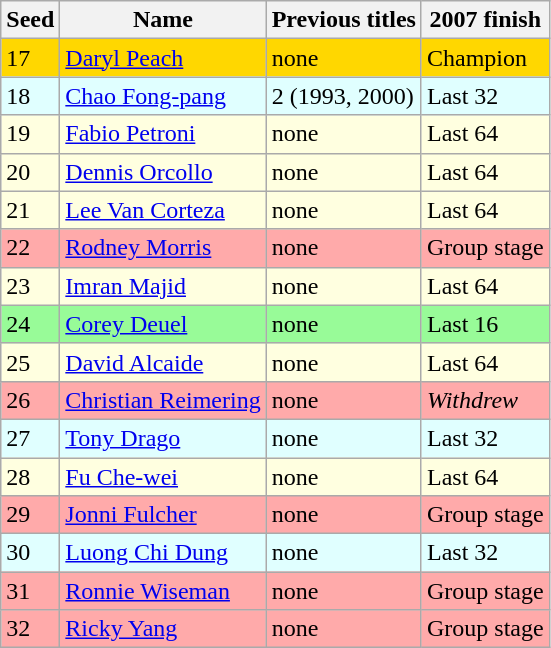<table class=wikitable>
<tr>
<th>Seed</th>
<th>Name</th>
<th>Previous titles</th>
<th>2007 finish</th>
</tr>
<tr style="background:gold;">
<td>17</td>
<td> <a href='#'>Daryl Peach</a></td>
<td>none</td>
<td>Champion</td>
</tr>
<tr style="background:lightcyan;">
<td>18</td>
<td> <a href='#'>Chao Fong-pang</a></td>
<td>2 (1993, 2000)</td>
<td>Last 32</td>
</tr>
<tr style="background:lightyellow;">
<td>19</td>
<td> <a href='#'>Fabio Petroni</a></td>
<td>none</td>
<td>Last 64</td>
</tr>
<tr style="background:lightyellow;">
<td>20</td>
<td> <a href='#'>Dennis Orcollo</a></td>
<td>none</td>
<td>Last 64</td>
</tr>
<tr style="background:lightyellow;">
<td>21</td>
<td> <a href='#'>Lee Van Corteza</a></td>
<td>none</td>
<td>Last 64</td>
</tr>
<tr style="background:#faa;">
<td>22</td>
<td> <a href='#'>Rodney Morris</a></td>
<td>none</td>
<td>Group stage</td>
</tr>
<tr style="background:lightyellow;">
<td>23</td>
<td> <a href='#'>Imran Majid</a></td>
<td>none</td>
<td>Last 64</td>
</tr>
<tr style="background:palegreen;">
<td>24</td>
<td> <a href='#'>Corey Deuel</a></td>
<td>none</td>
<td>Last 16</td>
</tr>
<tr style="background:lightyellow;">
<td>25</td>
<td> <a href='#'>David Alcaide</a></td>
<td>none</td>
<td>Last 64</td>
</tr>
<tr style="background:#faa;">
<td>26</td>
<td> <a href='#'>Christian Reimering</a></td>
<td>none</td>
<td><em>Withdrew</em></td>
</tr>
<tr style="background:lightcyan;">
<td>27</td>
<td> <a href='#'>Tony Drago</a></td>
<td>none</td>
<td>Last 32</td>
</tr>
<tr style="background:lightyellow;">
<td>28</td>
<td> <a href='#'>Fu Che-wei</a></td>
<td>none</td>
<td>Last 64</td>
</tr>
<tr style="background:#faa;">
<td>29</td>
<td> <a href='#'>Jonni Fulcher</a></td>
<td>none</td>
<td>Group stage</td>
</tr>
<tr style="background:lightcyan;">
<td>30</td>
<td> <a href='#'>Luong Chi Dung</a></td>
<td>none</td>
<td>Last 32</td>
</tr>
<tr style="background:#faa;">
<td>31</td>
<td> <a href='#'>Ronnie Wiseman</a></td>
<td>none</td>
<td>Group stage</td>
</tr>
<tr style="background:#faa;">
<td>32</td>
<td> <a href='#'>Ricky Yang</a></td>
<td>none</td>
<td>Group stage</td>
</tr>
</table>
